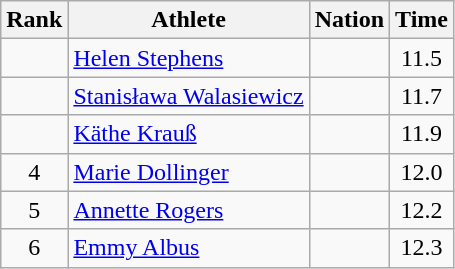<table class="wikitable sortable" style="text-align:center">
<tr>
<th>Rank</th>
<th>Athlete</th>
<th>Nation</th>
<th>Time</th>
</tr>
<tr>
<td></td>
<td align=left><a href='#'>Helen Stephens</a></td>
<td align=left></td>
<td>11.5</td>
</tr>
<tr>
<td></td>
<td align=left><a href='#'>Stanisława Walasiewicz</a></td>
<td align=left></td>
<td>11.7</td>
</tr>
<tr>
<td></td>
<td align=left><a href='#'>Käthe Krauß</a></td>
<td align=left></td>
<td>11.9</td>
</tr>
<tr>
<td>4</td>
<td align=left><a href='#'>Marie Dollinger</a></td>
<td align=left></td>
<td>12.0</td>
</tr>
<tr>
<td>5</td>
<td align=left><a href='#'>Annette Rogers</a></td>
<td align=left></td>
<td>12.2</td>
</tr>
<tr>
<td>6</td>
<td align=left><a href='#'>Emmy Albus</a></td>
<td align=left></td>
<td>12.3</td>
</tr>
</table>
